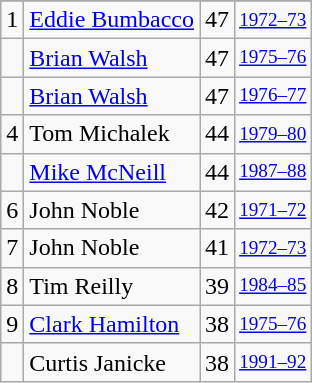<table class="wikitable">
<tr>
</tr>
<tr>
<td>1</td>
<td><a href='#'>Eddie Bumbacco</a></td>
<td>47</td>
<td style="font-size:80%;"><a href='#'>1972–73</a></td>
</tr>
<tr>
<td></td>
<td><a href='#'>Brian Walsh</a></td>
<td>47</td>
<td style="font-size:80%;"><a href='#'>1975–76</a></td>
</tr>
<tr>
<td></td>
<td><a href='#'>Brian Walsh</a></td>
<td>47</td>
<td style="font-size:80%;"><a href='#'>1976–77</a></td>
</tr>
<tr>
<td>4</td>
<td>Tom Michalek</td>
<td>44</td>
<td style="font-size:80%;"><a href='#'>1979–80</a></td>
</tr>
<tr>
<td></td>
<td><a href='#'>Mike McNeill</a></td>
<td>44</td>
<td style="font-size:80%;"><a href='#'>1987–88</a></td>
</tr>
<tr>
<td>6</td>
<td>John Noble</td>
<td>42</td>
<td style="font-size:80%;"><a href='#'>1971–72</a></td>
</tr>
<tr>
<td>7</td>
<td>John Noble</td>
<td>41</td>
<td style="font-size:80%;"><a href='#'>1972–73</a></td>
</tr>
<tr>
<td>8</td>
<td>Tim Reilly</td>
<td>39</td>
<td style="font-size:80%;"><a href='#'>1984–85</a></td>
</tr>
<tr>
<td>9</td>
<td><a href='#'>Clark Hamilton</a></td>
<td>38</td>
<td style="font-size:80%;"><a href='#'>1975–76</a></td>
</tr>
<tr>
<td></td>
<td>Curtis Janicke</td>
<td>38</td>
<td style="font-size:80%;"><a href='#'>1991–92</a></td>
</tr>
</table>
